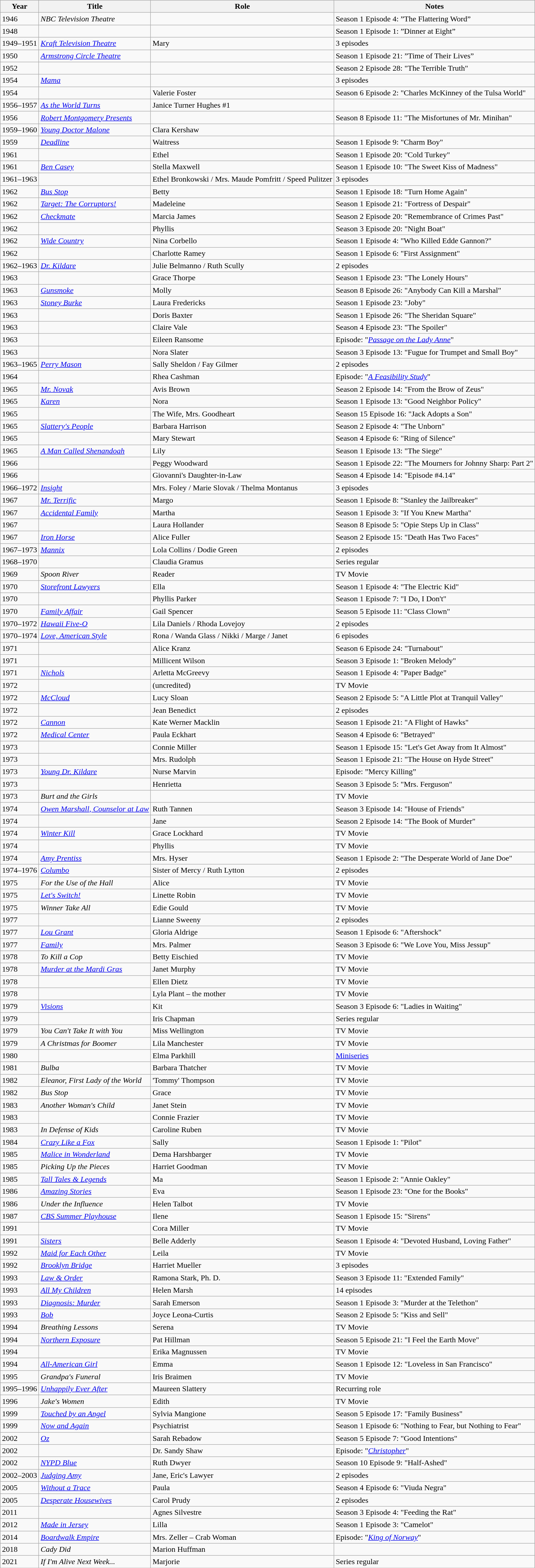<table class="wikitable sortable">
<tr>
<th>Year</th>
<th>Title</th>
<th>Role</th>
<th class="unsortable">Notes</th>
</tr>
<tr>
<td>1946</td>
<td><em>NBC Television Theatre</em></td>
<td></td>
<td>Season 1 Episode 4: ”The Flattering Word”</td>
</tr>
<tr>
<td>1948</td>
<td><em></em></td>
<td></td>
<td>Season 1 Episode 1: ”Dinner at Eight”</td>
</tr>
<tr>
<td>1949–1951</td>
<td><em><a href='#'>Kraft Television Theatre</a></em></td>
<td>Mary</td>
<td>3 episodes</td>
</tr>
<tr>
<td>1950</td>
<td><em><a href='#'>Armstrong Circle Theatre</a></em></td>
<td></td>
<td>Season 1 Episode 21: ”Time of Their Lives”</td>
</tr>
<tr>
<td>1952</td>
<td><em></em></td>
<td></td>
<td>Season 2 Episode 28: "The Terrible Truth"</td>
</tr>
<tr>
<td>1954</td>
<td><em><a href='#'>Mama</a></em></td>
<td></td>
<td>3 episodes</td>
</tr>
<tr>
<td>1954</td>
<td><em></em></td>
<td>Valerie Foster</td>
<td>Season 6 Episode 2: "Charles McKinney of the Tulsa World"</td>
</tr>
<tr>
<td>1956–1957</td>
<td><em><a href='#'>As the World Turns</a></em></td>
<td>Janice Turner Hughes #1</td>
<td></td>
</tr>
<tr>
<td>1956</td>
<td><em><a href='#'>Robert Montgomery Presents</a></em></td>
<td></td>
<td>Season 8 Episode 11: "The Misfortunes of Mr. Minihan"</td>
</tr>
<tr>
<td>1959–1960</td>
<td><em><a href='#'>Young Doctor Malone</a></em></td>
<td>Clara Kershaw</td>
<td></td>
</tr>
<tr>
<td>1959</td>
<td><em><a href='#'>Deadline</a></em></td>
<td>Waitress</td>
<td>Season 1 Episode 9: "Charm Boy"</td>
</tr>
<tr>
<td>1961</td>
<td><em></em></td>
<td>Ethel</td>
<td>Season 1 Episode 20: "Cold Turkey"</td>
</tr>
<tr>
<td>1961</td>
<td><em><a href='#'>Ben Casey</a></em></td>
<td>Stella Maxwell</td>
<td>Season 1 Episode 10: "The Sweet Kiss of Madness"</td>
</tr>
<tr>
<td>1961–1963</td>
<td><em></em></td>
<td>Ethel Bronkowski / Mrs. Maude Pomfritt / Speed Pulitzer</td>
<td>3 episodes</td>
</tr>
<tr>
<td>1962</td>
<td><em><a href='#'>Bus Stop</a></em></td>
<td>Betty</td>
<td>Season 1 Episode 18: "Turn Home Again"</td>
</tr>
<tr>
<td>1962</td>
<td><em><a href='#'>Target: The Corruptors!</a></em></td>
<td>Madeleine</td>
<td>Season 1 Episode 21: "Fortress of Despair"</td>
</tr>
<tr>
<td>1962</td>
<td><em><a href='#'>Checkmate</a></em></td>
<td>Marcia James</td>
<td>Season 2 Episode 20: "Remembrance of Crimes Past"</td>
</tr>
<tr>
<td>1962</td>
<td><em></em></td>
<td>Phyllis</td>
<td>Season 3 Episode 20: "Night Boat"</td>
</tr>
<tr>
<td>1962</td>
<td><em><a href='#'>Wide Country</a></em></td>
<td>Nina Corbello</td>
<td>Season 1 Episode 4: "Who Killed Edde Gannon?"</td>
</tr>
<tr>
<td>1962</td>
<td><em></em></td>
<td>Charlotte Ramey</td>
<td>Season 1 Episode 6: "First Assignment"</td>
</tr>
<tr>
<td>1962–1963</td>
<td><em><a href='#'>Dr. Kildare</a></em></td>
<td>Julie Belmanno / Ruth Scully</td>
<td>2 episodes</td>
</tr>
<tr>
<td>1963</td>
<td><em></em></td>
<td>Grace Thorpe</td>
<td>Season 1 Episode 23: "The Lonely Hours"</td>
</tr>
<tr>
<td>1963</td>
<td><em><a href='#'>Gunsmoke</a></em></td>
<td>Molly</td>
<td>Season 8 Episode 26: "Anybody Can Kill a Marshal"</td>
</tr>
<tr>
<td>1963</td>
<td><em><a href='#'>Stoney Burke</a></em></td>
<td>Laura Fredericks</td>
<td>Season 1 Episode 23: "Joby"</td>
</tr>
<tr>
<td>1963</td>
<td><em></em></td>
<td>Doris Baxter</td>
<td>Season 1 Episode 26: "The Sheridan Square"</td>
</tr>
<tr>
<td>1963</td>
<td><em></em></td>
<td>Claire Vale</td>
<td>Season 4 Episode 23: "The Spoiler"</td>
</tr>
<tr>
<td>1963</td>
<td><em></em></td>
<td>Eileen Ransome</td>
<td>Episode: "<em><a href='#'>Passage on the Lady Anne</a></em>"</td>
</tr>
<tr>
<td>1963</td>
<td><em></em></td>
<td>Nora Slater</td>
<td>Season 3 Episode 13: "Fugue for Trumpet and Small Boy"</td>
</tr>
<tr>
<td>1963–1965</td>
<td><em><a href='#'>Perry Mason</a></em></td>
<td>Sally Sheldon / Fay Gilmer</td>
<td>2 episodes</td>
</tr>
<tr>
<td>1964</td>
<td><em></em></td>
<td>Rhea Cashman</td>
<td>Episode: "<em><a href='#'>A Feasibility Study</a></em>"</td>
</tr>
<tr>
<td>1965</td>
<td><em><a href='#'>Mr. Novak</a></em></td>
<td>Avis Brown</td>
<td>Season 2 Episode 14: "From the Brow of Zeus"</td>
</tr>
<tr>
<td>1965</td>
<td><em><a href='#'>Karen</a></em></td>
<td>Nora</td>
<td>Season 1 Episode 13: "Good Neighbor Policy"</td>
</tr>
<tr>
<td>1965</td>
<td><em></em></td>
<td>The Wife, Mrs. Goodheart</td>
<td>Season 15 Episode 16: "Jack Adopts a Son"</td>
</tr>
<tr>
<td>1965</td>
<td><em><a href='#'>Slattery's People</a></em></td>
<td>Barbara Harrison</td>
<td>Season 2 Episode 4: "The Unborn"</td>
</tr>
<tr>
<td>1965</td>
<td><em></em></td>
<td>Mary Stewart</td>
<td>Season 4 Episode 6: "Ring of Silence"</td>
</tr>
<tr>
<td>1965</td>
<td><em><a href='#'>A Man Called Shenandoah</a></em></td>
<td>Lily</td>
<td>Season 1 Episode 13: "The Siege"</td>
</tr>
<tr>
<td>1966</td>
<td><em></em></td>
<td>Peggy Woodward</td>
<td>Season 1 Episode 22: "The Mourners for Johnny Sharp: Part 2"</td>
</tr>
<tr>
<td>1966</td>
<td><em></em></td>
<td>Giovanni's Daughter-in-Law</td>
<td>Season 4 Episode 14: "Episode #4.14"</td>
</tr>
<tr>
<td>1966–1972</td>
<td><em><a href='#'>Insight</a></em></td>
<td>Mrs. Foley / Marie Slovak / Thelma Montanus</td>
<td>3 episodes</td>
</tr>
<tr>
<td>1967</td>
<td><em><a href='#'>Mr. Terrific</a></em></td>
<td>Margo</td>
<td>Season 1 Episode 8: "Stanley the Jailbreaker"</td>
</tr>
<tr>
<td>1967</td>
<td><em><a href='#'>Accidental Family</a></em></td>
<td>Martha</td>
<td>Season 1 Episode 3: "If You Knew Martha"</td>
</tr>
<tr>
<td>1967</td>
<td><em></em></td>
<td>Laura Hollander</td>
<td>Season 8 Episode 5: "Opie Steps Up in Class"</td>
</tr>
<tr>
<td>1967</td>
<td><em><a href='#'>Iron Horse</a></em></td>
<td>Alice Fuller</td>
<td>Season 2 Episode 15: "Death Has Two Faces"</td>
</tr>
<tr>
<td>1967–1973</td>
<td><em><a href='#'>Mannix</a></em></td>
<td>Lola Collins / Dodie Green</td>
<td>2 episodes</td>
</tr>
<tr>
<td>1968–1970</td>
<td><em></em></td>
<td>Claudia Gramus</td>
<td>Series regular</td>
</tr>
<tr>
<td>1969</td>
<td><em>Spoon River</em></td>
<td>Reader</td>
<td>TV Movie</td>
</tr>
<tr>
<td>1970</td>
<td><em><a href='#'>Storefront Lawyers</a></em></td>
<td>Ella</td>
<td>Season 1 Episode 4: "The Electric Kid"</td>
</tr>
<tr>
<td>1970</td>
<td><em></em></td>
<td>Phyllis Parker</td>
<td>Season 1 Episode 7: "I Do, I Don't"</td>
</tr>
<tr>
<td>1970</td>
<td><em><a href='#'>Family Affair</a></em></td>
<td>Gail Spencer</td>
<td>Season 5 Episode 11: "Class Clown"</td>
</tr>
<tr>
<td>1970–1972</td>
<td><em><a href='#'>Hawaii Five-O</a></em></td>
<td>Lila Daniels / Rhoda Lovejoy</td>
<td>2 episodes</td>
</tr>
<tr>
<td>1970–1974</td>
<td><em><a href='#'>Love, American Style</a></em></td>
<td>Rona / Wanda Glass / Nikki / Marge / Janet</td>
<td>6 episodes</td>
</tr>
<tr>
<td>1971</td>
<td><em></em></td>
<td>Alice Kranz</td>
<td>Season 6 Episode 24: "Turnabout"</td>
</tr>
<tr>
<td>1971</td>
<td><em></em></td>
<td>Millicent Wilson</td>
<td>Season 3 Episode 1: "Broken Melody"</td>
</tr>
<tr>
<td>1971</td>
<td><em><a href='#'>Nichols</a></em></td>
<td>Arletta McGreevy</td>
<td>Season 1 Episode 4: "Paper Badge"</td>
</tr>
<tr>
<td>1972</td>
<td><em></em></td>
<td>(uncredited)</td>
<td>TV Movie</td>
</tr>
<tr>
<td>1972</td>
<td><em><a href='#'>McCloud</a></em></td>
<td>Lucy Sloan</td>
<td>Season 2 Episode 5: "A Little Plot at Tranquil Valley"</td>
</tr>
<tr>
<td>1972</td>
<td><em></em></td>
<td>Jean Benedict</td>
<td>2 episodes</td>
</tr>
<tr>
<td>1972</td>
<td><em><a href='#'>Cannon</a></em></td>
<td>Kate Werner Macklin</td>
<td>Season 1 Episode 21: "A Flight of Hawks"</td>
</tr>
<tr>
<td>1972</td>
<td><em><a href='#'>Medical Center</a></em></td>
<td>Paula Eckhart</td>
<td>Season 4 Episode 6: "Betrayed"</td>
</tr>
<tr>
<td>1973</td>
<td><em></em></td>
<td>Connie Miller</td>
<td>Season 1 Episode 15: "Let's Get Away from It Almost"</td>
</tr>
<tr>
<td>1973</td>
<td><em></em></td>
<td>Mrs. Rudolph</td>
<td>Season 1 Episode 21: "The House on Hyde Street"</td>
</tr>
<tr>
<td>1973</td>
<td><em><a href='#'>Young Dr. Kildare</a></em></td>
<td>Nurse Marvin</td>
<td>Episode: ”Mercy Killing”</td>
</tr>
<tr>
<td>1973</td>
<td><em></em></td>
<td>Henrietta</td>
<td>Season 3 Episode 5: "Mrs. Ferguson"</td>
</tr>
<tr>
<td>1973</td>
<td><em>Burt and the Girls</em></td>
<td></td>
<td>TV Movie</td>
</tr>
<tr>
<td>1974</td>
<td><em><a href='#'>Owen Marshall, Counselor at Law</a></em></td>
<td>Ruth Tannen</td>
<td>Season 3 Episode 14: "House of Friends"</td>
</tr>
<tr>
<td>1974</td>
<td><em></em></td>
<td>Jane</td>
<td>Season 2 Episode 14: "The Book of Murder"</td>
</tr>
<tr>
<td>1974</td>
<td><em><a href='#'>Winter Kill</a></em></td>
<td>Grace Lockhard</td>
<td>TV Movie</td>
</tr>
<tr>
<td>1974</td>
<td><em></em></td>
<td>Phyllis</td>
<td>TV Movie</td>
</tr>
<tr>
<td>1974</td>
<td><em><a href='#'>Amy Prentiss</a></em></td>
<td>Mrs. Hyser</td>
<td>Season 1 Episode 2: "The Desperate World of Jane Doe"</td>
</tr>
<tr>
<td>1974–1976</td>
<td><em><a href='#'>Columbo</a></em></td>
<td>Sister of Mercy / Ruth Lytton</td>
<td>2 episodes</td>
</tr>
<tr>
<td>1975</td>
<td><em>For the Use of the Hall</em></td>
<td>Alice</td>
<td>TV Movie</td>
</tr>
<tr>
<td>1975</td>
<td><em><a href='#'>Let's Switch!</a></em></td>
<td>Linette Robin</td>
<td>TV Movie</td>
</tr>
<tr>
<td>1975</td>
<td><em>Winner Take All</em></td>
<td>Edie Gould</td>
<td>TV Movie</td>
</tr>
<tr>
<td>1977</td>
<td><em></em></td>
<td>Lianne Sweeny</td>
<td>2 episodes</td>
</tr>
<tr>
<td>1977</td>
<td><em><a href='#'>Lou Grant</a></em></td>
<td>Gloria Aldrige</td>
<td>Season 1 Episode 6: "Aftershock"</td>
</tr>
<tr>
<td>1977</td>
<td><em><a href='#'>Family</a></em></td>
<td>Mrs. Palmer</td>
<td>Season 3 Episode 6: "We Love You, Miss Jessup"</td>
</tr>
<tr>
<td>1978</td>
<td><em>To Kill a Cop</em></td>
<td>Betty Eischied</td>
<td>TV Movie</td>
</tr>
<tr>
<td>1978</td>
<td><em><a href='#'>Murder at the Mardi Gras</a></em></td>
<td>Janet Murphy</td>
<td>TV Movie</td>
</tr>
<tr>
<td>1978</td>
<td><em></em></td>
<td>Ellen Dietz</td>
<td>TV Movie</td>
</tr>
<tr>
<td>1978</td>
<td><em></em></td>
<td>Lyla Plant – the mother</td>
<td>TV Movie</td>
</tr>
<tr>
<td>1979</td>
<td><em><a href='#'>Visions</a></em></td>
<td>Kit</td>
<td>Season 3 Episode 6: "Ladies in Waiting"</td>
</tr>
<tr>
<td>1979</td>
<td><em></em></td>
<td>Iris Chapman</td>
<td>Series regular</td>
</tr>
<tr>
<td>1979</td>
<td><em>You Can't Take It with You</em></td>
<td>Miss Wellington</td>
<td>TV Movie</td>
</tr>
<tr>
<td>1979</td>
<td><em>A Christmas for Boomer</em></td>
<td>Lila Manchester</td>
<td>TV Movie</td>
</tr>
<tr>
<td>1980</td>
<td><em></em></td>
<td>Elma Parkhill</td>
<td><a href='#'>Miniseries</a></td>
</tr>
<tr>
<td>1981</td>
<td><em>Bulba</em></td>
<td>Barbara Thatcher</td>
<td>TV Movie</td>
</tr>
<tr>
<td>1982</td>
<td><em>Eleanor, First Lady of the World</em></td>
<td>'Tommy' Thompson</td>
<td>TV Movie</td>
</tr>
<tr>
<td>1982</td>
<td><em>Bus Stop</em></td>
<td>Grace</td>
<td>TV Movie</td>
</tr>
<tr>
<td>1983</td>
<td><em>Another Woman's Child</em></td>
<td>Janet Stein</td>
<td>TV Movie</td>
</tr>
<tr>
<td>1983</td>
<td><em></em></td>
<td>Connie Frazier</td>
<td>TV Movie</td>
</tr>
<tr>
<td>1983</td>
<td><em>In Defense of Kids</em></td>
<td>Caroline Ruben</td>
<td>TV Movie</td>
</tr>
<tr>
<td>1984</td>
<td><em><a href='#'>Crazy Like a Fox</a></em></td>
<td>Sally</td>
<td>Season 1 Episode 1: "Pilot"</td>
</tr>
<tr>
<td>1985</td>
<td><em><a href='#'>Malice in Wonderland</a></em></td>
<td>Dema Harshbarger</td>
<td>TV Movie</td>
</tr>
<tr>
<td>1985</td>
<td><em>Picking Up the Pieces</em></td>
<td>Harriet Goodman</td>
<td>TV Movie</td>
</tr>
<tr>
<td>1985</td>
<td><em><a href='#'>Tall Tales & Legends</a></em></td>
<td>Ma</td>
<td>Season 1 Episode 2: "Annie Oakley"</td>
</tr>
<tr>
<td>1986</td>
<td><em><a href='#'>Amazing Stories</a></em></td>
<td>Eva</td>
<td>Season 1 Episode 23: "One for the Books"</td>
</tr>
<tr>
<td>1986</td>
<td><em>Under the Influence</em></td>
<td>Helen Talbot</td>
<td>TV Movie</td>
</tr>
<tr>
<td>1987</td>
<td><em><a href='#'>CBS Summer Playhouse</a></em></td>
<td>Ilene</td>
<td>Season 1 Episode 15: "Sirens"</td>
</tr>
<tr>
<td>1991</td>
<td><em></em></td>
<td>Cora Miller</td>
<td>TV Movie</td>
</tr>
<tr>
<td>1991</td>
<td><em><a href='#'>Sisters</a></em></td>
<td>Belle Adderly</td>
<td>Season 1 Episode 4: "Devoted Husband, Loving Father"</td>
</tr>
<tr>
<td>1992</td>
<td><em><a href='#'>Maid for Each Other</a></em></td>
<td>Leila</td>
<td>TV Movie</td>
</tr>
<tr>
<td>1992</td>
<td><em><a href='#'>Brooklyn Bridge</a></em></td>
<td>Harriet Mueller</td>
<td>3 episodes</td>
</tr>
<tr>
<td>1993</td>
<td><em><a href='#'>Law & Order</a></em></td>
<td>Ramona Stark, Ph. D.</td>
<td>Season 3 Episode 11: "Extended Family"</td>
</tr>
<tr>
<td>1993</td>
<td><em><a href='#'>All My Children</a></em></td>
<td>Helen Marsh</td>
<td>14 episodes</td>
</tr>
<tr>
<td>1993</td>
<td><em><a href='#'>Diagnosis: Murder</a></em></td>
<td>Sarah Emerson</td>
<td>Season 1 Episode 3: "Murder at the Telethon"</td>
</tr>
<tr>
<td>1993</td>
<td><em><a href='#'>Bob</a></em></td>
<td>Joyce Leona-Curtis</td>
<td>Season 2 Episode 5: "Kiss and Sell"</td>
</tr>
<tr>
<td>1994</td>
<td><em>Breathing Lessons</em></td>
<td>Serena</td>
<td>TV Movie</td>
</tr>
<tr>
<td>1994</td>
<td><em><a href='#'>Northern Exposure</a></em></td>
<td>Pat Hillman</td>
<td>Season 5 Episode 21: "I Feel the Earth Move"</td>
</tr>
<tr>
<td>1994</td>
<td><em></em></td>
<td>Erika Magnussen</td>
<td>TV Movie</td>
</tr>
<tr>
<td>1994</td>
<td><em><a href='#'>All-American Girl</a></em></td>
<td>Emma</td>
<td>Season 1 Episode 12: "Loveless in San Francisco"</td>
</tr>
<tr>
<td>1995</td>
<td><em>Grandpa's Funeral</em></td>
<td>Iris Braimen</td>
<td>TV Movie</td>
</tr>
<tr>
<td>1995–1996</td>
<td><em><a href='#'>Unhappily Ever After</a></em></td>
<td>Maureen Slattery</td>
<td>Recurring role</td>
</tr>
<tr>
<td>1996</td>
<td><em>Jake's Women</em></td>
<td>Edith</td>
<td>TV Movie</td>
</tr>
<tr>
<td>1999</td>
<td><em><a href='#'>Touched by an Angel</a></em></td>
<td>Sylvia Mangione</td>
<td>Season 5 Episode 17: "Family Business"</td>
</tr>
<tr>
<td>1999</td>
<td><em><a href='#'>Now and Again</a></em></td>
<td>Psychiatrist</td>
<td>Season 1 Episode 6: "Nothing to Fear, but Nothing to Fear"</td>
</tr>
<tr>
<td>2002</td>
<td><em><a href='#'>Oz</a></em></td>
<td>Sarah Rebadow</td>
<td>Season 5 Episode 7: "Good Intentions"</td>
</tr>
<tr>
<td>2002</td>
<td><em></em></td>
<td>Dr. Sandy Shaw</td>
<td>Episode: "<em><a href='#'>Christopher</a></em>"</td>
</tr>
<tr>
<td>2002</td>
<td><em><a href='#'>NYPD Blue</a></em></td>
<td>Ruth Dwyer</td>
<td>Season 10 Episode 9: "Half-Ashed"</td>
</tr>
<tr>
<td>2002–2003</td>
<td><em><a href='#'>Judging Amy</a></em></td>
<td>Jane, Eric's Lawyer</td>
<td>2 episodes</td>
</tr>
<tr>
<td>2005</td>
<td><em><a href='#'>Without a Trace</a></em></td>
<td>Paula</td>
<td>Season 4 Episode 6: "Viuda Negra"</td>
</tr>
<tr>
<td>2005</td>
<td><em><a href='#'>Desperate Housewives</a></em></td>
<td>Carol Prudy</td>
<td>2 episodes</td>
</tr>
<tr>
<td>2011</td>
<td><em></em></td>
<td>Agnes Silvestre</td>
<td>Season 3 Episode 4: "Feeding the Rat"</td>
</tr>
<tr>
<td>2012</td>
<td><em><a href='#'>Made in Jersey</a></em></td>
<td>Lilla</td>
<td>Season 1 Episode 3: "Camelot"</td>
</tr>
<tr>
<td>2014</td>
<td><em><a href='#'>Boardwalk Empire</a></em></td>
<td>Mrs. Zeller – Crab Woman</td>
<td>Episode: "<em><a href='#'>King of Norway</a></em>"</td>
</tr>
<tr>
<td>2018</td>
<td><em>Cady Did</em></td>
<td>Marion Huffman</td>
<td></td>
</tr>
<tr>
<td>2021</td>
<td><em>If I'm Alive Next Week...</em></td>
<td>Marjorie</td>
<td>Series regular</td>
</tr>
<tr>
</tr>
</table>
